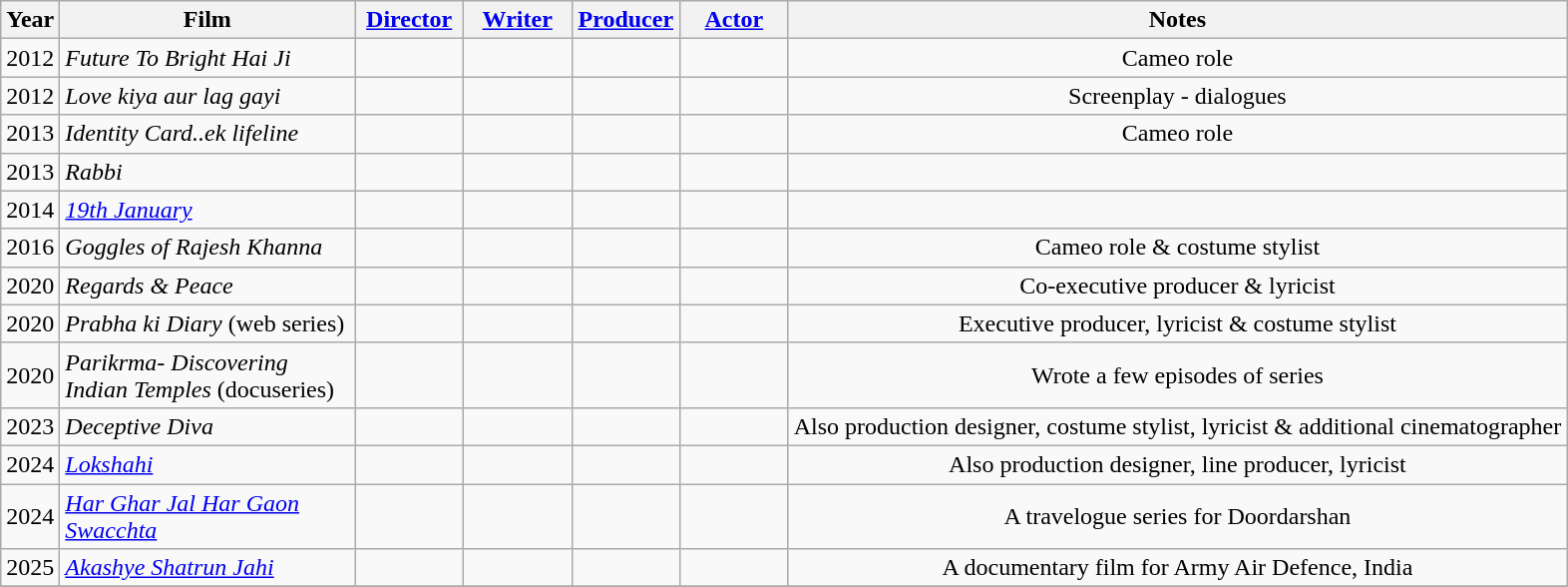<table class="wikitable sortable"  style="text-align:center">
<tr>
<th>Year</th>
<th width=190>Film</th>
<th width=65><a href='#'>Director</a></th>
<th width=65><a href='#'>Writer</a></th>
<th width=65><a href='#'>Producer</a></th>
<th width=65><a href='#'>Actor</a></th>
<th>Notes</th>
</tr>
<tr>
<td>2012</td>
<td style="text-align:left"><em>Future To Bright Hai Ji</em></td>
<td></td>
<td></td>
<td></td>
<td></td>
<td>Cameo role</td>
</tr>
<tr>
<td>2012</td>
<td style="text-align:left"><em>Love kiya aur lag gayi</em></td>
<td></td>
<td></td>
<td></td>
<td></td>
<td>Screenplay - dialogues</td>
</tr>
<tr>
<td>2013</td>
<td style="text-align:left"><em>Identity Card..ek lifeline</em></td>
<td></td>
<td></td>
<td></td>
<td></td>
<td>Cameo role</td>
</tr>
<tr>
<td>2013</td>
<td style="text-align:left"><em>Rabbi</em></td>
<td></td>
<td></td>
<td></td>
<td></td>
<td></td>
</tr>
<tr>
<td>2014</td>
<td style="text-align:left"><em><a href='#'>19th January</a></em></td>
<td></td>
<td></td>
<td></td>
<td></td>
</tr>
<tr>
<td>2016</td>
<td style="text-align:left"><em>Goggles of Rajesh Khanna</em></td>
<td></td>
<td></td>
<td></td>
<td></td>
<td>Cameo role & costume stylist</td>
</tr>
<tr>
<td>2020</td>
<td style="text-align:left"><em>Regards & Peace</em></td>
<td></td>
<td></td>
<td></td>
<td></td>
<td>Co-executive producer & lyricist</td>
</tr>
<tr>
<td>2020</td>
<td style="text-align:left"><em>Prabha ki Diary </em> (web series)</td>
<td></td>
<td></td>
<td></td>
<td></td>
<td>Executive producer, lyricist & costume stylist</td>
</tr>
<tr>
<td>2020</td>
<td style="text-align:left"><em>Parikrma- Discovering Indian Temples</em> (docuseries)</td>
<td></td>
<td></td>
<td></td>
<td></td>
<td>Wrote a few episodes of series</td>
</tr>
<tr>
<td>2023</td>
<td style="text-align:left"><em>Deceptive Diva</em></td>
<td></td>
<td></td>
<td></td>
<td></td>
<td>Also production designer, costume stylist, lyricist & additional cinematographer</td>
</tr>
<tr>
<td>2024</td>
<td style="text-align:left"><em><a href='#'>Lokshahi</a></em></td>
<td></td>
<td></td>
<td></td>
<td></td>
<td>Also production designer, line producer, lyricist</td>
</tr>
<tr>
<td>2024</td>
<td style="text-align:left"><em><a href='#'>Har Ghar Jal Har Gaon Swacchta</a></em></td>
<td></td>
<td></td>
<td></td>
<td></td>
<td>A travelogue series for Doordarshan</td>
</tr>
<tr>
<td>2025</td>
<td style="text-align:left"><em><a href='#'>Akashye Shatrun Jahi</a></em></td>
<td></td>
<td></td>
<td></td>
<td></td>
<td>A documentary film for Army Air Defence, India</td>
</tr>
<tr>
</tr>
</table>
